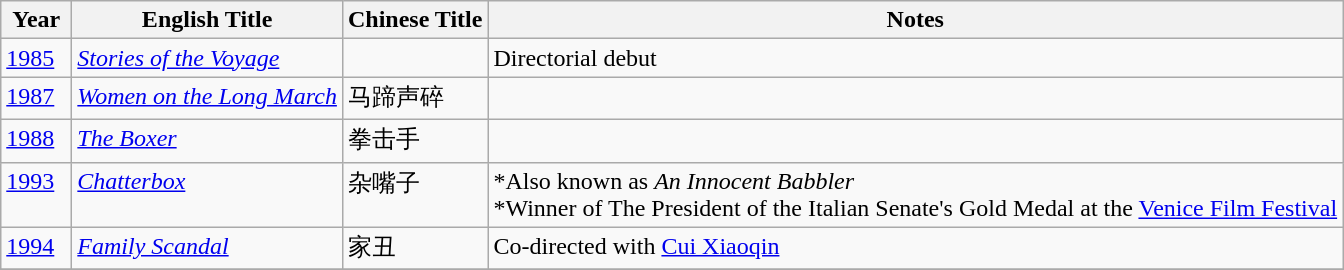<table class="wikitable">
<tr>
<th align="left" valign="top" width="40">Year</th>
<th align="left" valign="top">English Title</th>
<th align="left" valign="top">Chinese Title</th>
<th align="left" valign="top">Notes</th>
</tr>
<tr>
<td align="left" valign="top"><a href='#'>1985</a></td>
<td align="left" valign="top"><em><a href='#'>Stories of the Voyage</a></em></td>
<td align="left" valign="top"></td>
<td align="left" valign="top">Directorial debut</td>
</tr>
<tr>
<td align="left" valign="top"><a href='#'>1987</a></td>
<td align="left" valign="top"><em><a href='#'>Women on the Long March</a></em></td>
<td align="left" valign="top">马蹄声碎</td>
<td align="left" valign="top"></td>
</tr>
<tr>
<td align="left" valign="top"><a href='#'>1988</a></td>
<td align="left" valign="top"><em><a href='#'>The Boxer</a></em></td>
<td align="left" valign="top">拳击手</td>
<td align="left" valign="top"></td>
</tr>
<tr>
<td align="left" valign="top"><a href='#'>1993</a></td>
<td align="left" valign="top"><em><a href='#'>Chatterbox</a></em></td>
<td align="left" valign="top">杂嘴子</td>
<td align="left" valign="top">*Also known as <em>An Innocent Babbler</em><br>*Winner of The President of the Italian Senate's Gold Medal at the <a href='#'>Venice Film Festival</a></td>
</tr>
<tr>
<td align="left" valign="top"><a href='#'>1994</a></td>
<td align="left" valign="top"><em><a href='#'>Family Scandal</a></em></td>
<td align="left" valign="top">家丑</td>
<td align="left" valign="top">Co-directed with <a href='#'>Cui Xiaoqin</a></td>
</tr>
<tr>
</tr>
</table>
